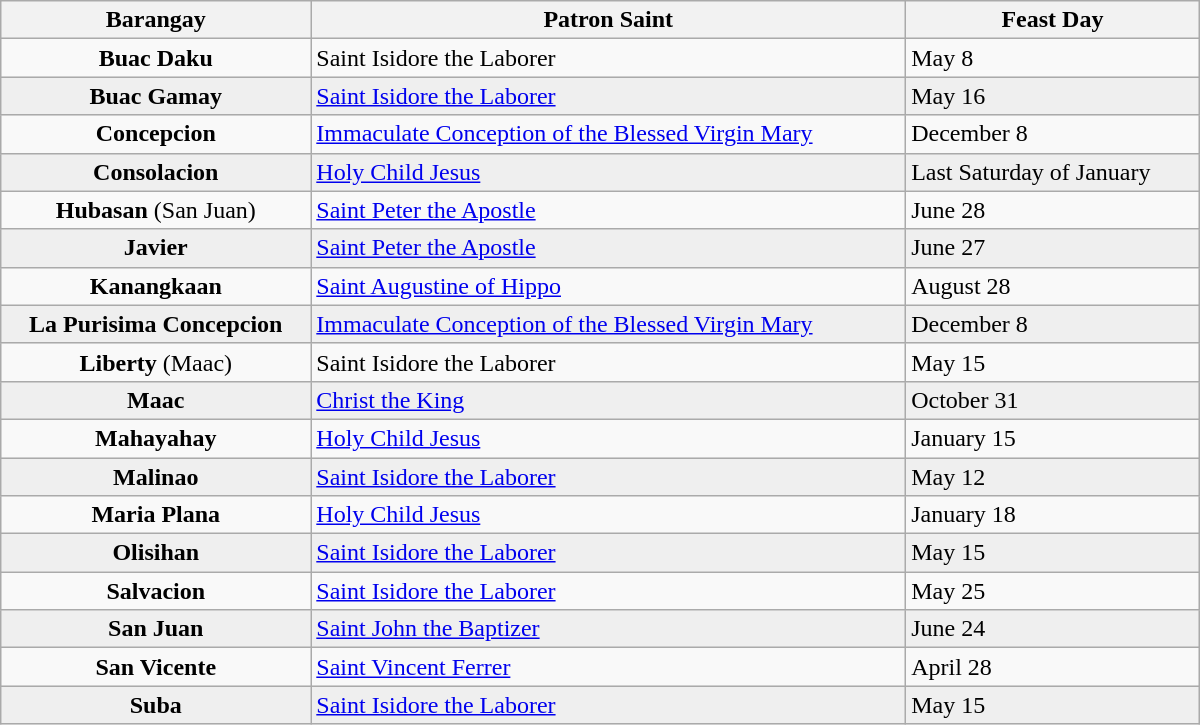<table style="min-width:50em; width:auto" class="collapsible collapsed wikitable toccolours">
<tr>
<th scope="col">Barangay</th>
<th scope="col">Patron Saint</th>
<th scope="col">Feast Day</th>
</tr>
<tr>
<td style="text-align: center;"><strong>Buac Daku</strong></td>
<td>Saint Isidore the Laborer</td>
<td>May 8</td>
</tr>
<tr style="background:#efefef;">
<td style="text-align: center;"><strong>Buac Gamay</strong></td>
<td><a href='#'>Saint Isidore the Laborer</a></td>
<td>May 16</td>
</tr>
<tr>
<td style="text-align: center;"><strong>Concepcion</strong></td>
<td><a href='#'>Immaculate Conception of the Blessed Virgin Mary</a></td>
<td>December 8</td>
</tr>
<tr style="background:#efefef;">
<td style="text-align: center;"><strong>Consolacion</strong></td>
<td><a href='#'>Holy Child Jesus</a></td>
<td>Last Saturday of January</td>
</tr>
<tr>
<td style="text-align: center;"><strong>Hubasan</strong> (San Juan)</td>
<td><a href='#'>Saint Peter the Apostle</a></td>
<td>June 28</td>
</tr>
<tr style="background:#efefef;">
<td style="text-align: center;"><strong>Javier</strong></td>
<td><a href='#'>Saint Peter the Apostle</a></td>
<td>June 27</td>
</tr>
<tr>
<td style="text-align: center;"><strong>Kanangkaan</strong></td>
<td><a href='#'>Saint Augustine of Hippo</a></td>
<td>August 28</td>
</tr>
<tr style="background:#efefef;">
<td style="text-align: center;"><strong>La Purisima Concepcion</strong></td>
<td><a href='#'>Immaculate Conception of the Blessed Virgin Mary</a></td>
<td>December 8</td>
</tr>
<tr>
<td style="text-align: center;"><strong>Liberty</strong> (Maac)</td>
<td>Saint Isidore the Laborer</td>
<td>May 15</td>
</tr>
<tr style="background:#efefef;">
<td style="text-align: center;"><strong>Maac</strong></td>
<td><a href='#'>Christ the King</a></td>
<td>October 31</td>
</tr>
<tr>
<td style="text-align: center;"><strong>Mahayahay</strong></td>
<td><a href='#'>Holy Child Jesus</a></td>
<td>January 15</td>
</tr>
<tr style="background:#efefef;">
<td style="text-align: center;"><strong>Malinao</strong></td>
<td><a href='#'>Saint Isidore the Laborer</a></td>
<td>May 12</td>
</tr>
<tr>
<td style="text-align: center;"><strong>Maria Plana</strong></td>
<td><a href='#'>Holy Child Jesus</a></td>
<td>January 18</td>
</tr>
<tr style="background:#efefef;">
<td style="text-align: center;"><strong>Olisihan</strong></td>
<td><a href='#'>Saint Isidore the Laborer</a></td>
<td>May 15</td>
</tr>
<tr>
<td style="text-align: center;"><strong>Salvacion</strong></td>
<td><a href='#'>Saint Isidore the Laborer</a></td>
<td>May 25</td>
</tr>
<tr style="background:#efefef;">
<td style="text-align: center;"><strong>San Juan</strong></td>
<td><a href='#'>Saint John the Baptizer</a></td>
<td>June 24</td>
</tr>
<tr>
<td style="text-align: center;"><strong>San Vicente</strong></td>
<td><a href='#'>Saint Vincent Ferrer</a></td>
<td>April 28</td>
</tr>
<tr style="background:#efefef;">
<td style="text-align: center;"><strong>Suba</strong></td>
<td><a href='#'>Saint Isidore the Laborer</a></td>
<td>May 15</td>
</tr>
</table>
